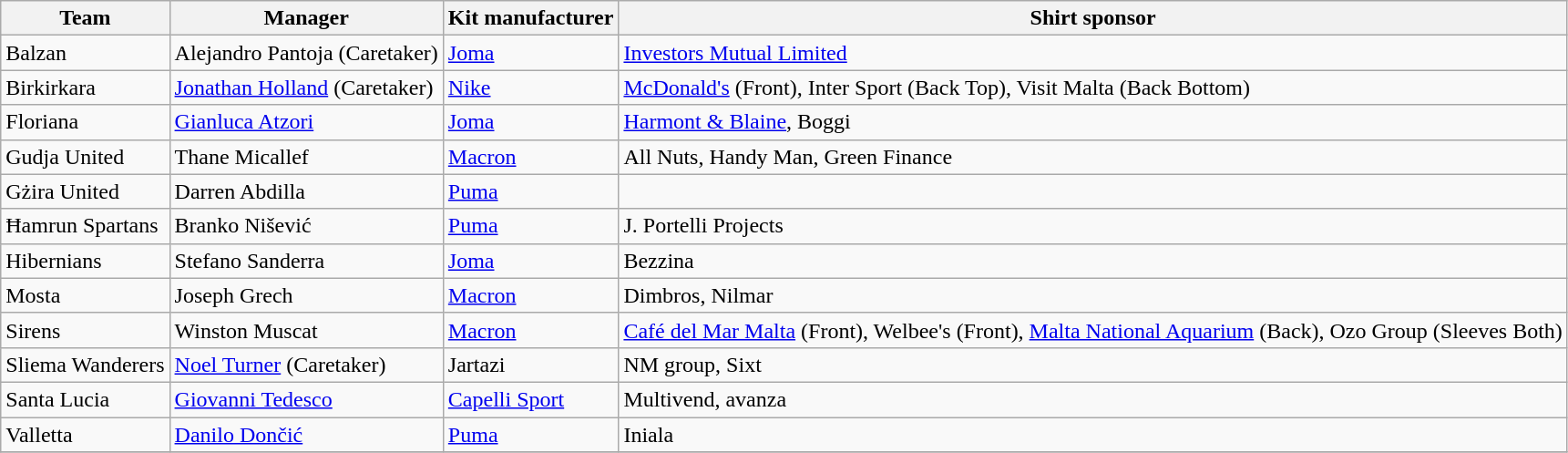<table class="wikitable sortable">
<tr>
<th>Team</th>
<th>Manager</th>
<th>Kit manufacturer</th>
<th>Shirt sponsor</th>
</tr>
<tr>
<td>Balzan</td>
<td> Alejandro Pantoja (Caretaker)</td>
<td><a href='#'>Joma</a></td>
<td><a href='#'>Investors Mutual Limited</a></td>
</tr>
<tr>
<td>Birkirkara</td>
<td> <a href='#'>Jonathan Holland</a> (Caretaker)</td>
<td><a href='#'>Nike</a></td>
<td><a href='#'>McDonald's</a> (Front), Inter Sport (Back Top), Visit Malta (Back Bottom)</td>
</tr>
<tr>
<td>Floriana</td>
<td> <a href='#'>Gianluca Atzori</a></td>
<td><a href='#'>Joma</a></td>
<td><a href='#'>Harmont & Blaine</a>, Boggi</td>
</tr>
<tr>
<td>Gudja United</td>
<td> Thane Micallef</td>
<td><a href='#'>Macron</a></td>
<td>All Nuts, Handy Man, Green Finance</td>
</tr>
<tr>
<td>Gżira United</td>
<td> Darren Abdilla</td>
<td><a href='#'>Puma</a></td>
<td></td>
</tr>
<tr>
<td>Ħamrun Spartans</td>
<td> Branko Nišević</td>
<td><a href='#'>Puma</a></td>
<td>J. Portelli Projects</td>
</tr>
<tr>
<td>Hibernians</td>
<td> Stefano Sanderra</td>
<td><a href='#'>Joma</a></td>
<td>Bezzina</td>
</tr>
<tr>
<td>Mosta</td>
<td> Joseph Grech</td>
<td><a href='#'>Macron</a></td>
<td>Dimbros, Nilmar</td>
</tr>
<tr>
<td>Sirens</td>
<td> Winston Muscat</td>
<td><a href='#'>Macron</a></td>
<td><a href='#'>Café del Mar Malta</a> (Front), Welbee's (Front), <a href='#'>Malta National Aquarium</a> (Back), Ozo Group (Sleeves Both)</td>
</tr>
<tr>
<td>Sliema Wanderers</td>
<td> <a href='#'>Noel Turner</a> (Caretaker)</td>
<td>Jartazi</td>
<td>NM group, Sixt</td>
</tr>
<tr>
<td>Santa Lucia</td>
<td> <a href='#'>Giovanni Tedesco</a></td>
<td><a href='#'>Capelli Sport</a></td>
<td>Multivend, avanza</td>
</tr>
<tr>
<td>Valletta</td>
<td> <a href='#'>Danilo Dončić</a></td>
<td><a href='#'>Puma</a></td>
<td>Iniala</td>
</tr>
<tr>
</tr>
</table>
